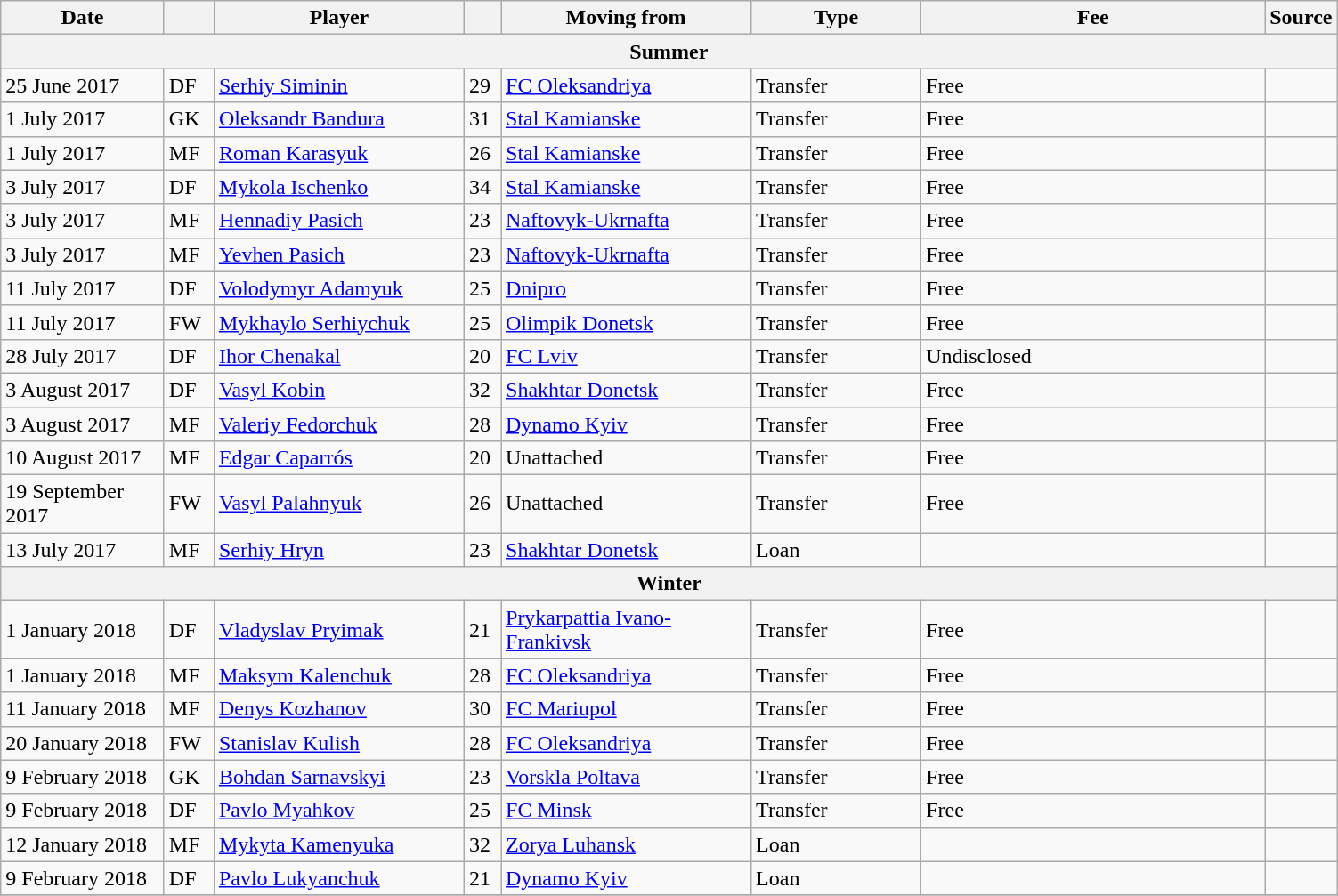<table class="wikitable sortable">
<tr>
<th style="width:115px;">Date</th>
<th style="width:30px;"></th>
<th style="width:180px;">Player</th>
<th style="width:20px;"></th>
<th style="width:180px;">Moving from</th>
<th style="width:120px;" class="unsortable">Type</th>
<th style="width:250px;" class="unsortable">Fee</th>
<th style="width:20px;">Source</th>
</tr>
<tr>
<th colspan=8>Summer</th>
</tr>
<tr>
<td>25 June 2017</td>
<td>DF</td>
<td> <a href='#'>Serhiy Siminin</a></td>
<td>29</td>
<td> <a href='#'>FC Oleksandriya</a></td>
<td>Transfer</td>
<td>Free</td>
<td></td>
</tr>
<tr>
<td>1 July 2017</td>
<td>GK</td>
<td> <a href='#'>Oleksandr Bandura</a></td>
<td>31</td>
<td> <a href='#'>Stal Kamianske</a></td>
<td>Transfer</td>
<td>Free</td>
<td></td>
</tr>
<tr>
<td>1 July 2017</td>
<td>MF</td>
<td> <a href='#'>Roman Karasyuk</a></td>
<td>26</td>
<td> <a href='#'>Stal Kamianske</a></td>
<td>Transfer</td>
<td>Free</td>
<td></td>
</tr>
<tr>
<td>3 July 2017</td>
<td>DF</td>
<td> <a href='#'>Mykola Ischenko</a></td>
<td>34</td>
<td> <a href='#'>Stal Kamianske</a></td>
<td>Transfer</td>
<td>Free</td>
<td></td>
</tr>
<tr>
<td>3 July 2017</td>
<td>MF</td>
<td> <a href='#'>Hennadiy Pasich</a></td>
<td>23</td>
<td> <a href='#'>Naftovyk-Ukrnafta</a></td>
<td>Transfer</td>
<td>Free</td>
<td></td>
</tr>
<tr>
<td>3 July 2017</td>
<td>MF</td>
<td> <a href='#'>Yevhen Pasich</a></td>
<td>23</td>
<td> <a href='#'>Naftovyk-Ukrnafta</a></td>
<td>Transfer</td>
<td>Free</td>
<td></td>
</tr>
<tr>
<td>11 July 2017</td>
<td>DF</td>
<td> <a href='#'>Volodymyr Adamyuk</a></td>
<td>25</td>
<td> <a href='#'>Dnipro</a></td>
<td>Transfer</td>
<td>Free</td>
<td></td>
</tr>
<tr>
<td>11 July 2017</td>
<td>FW</td>
<td> <a href='#'>Mykhaylo Serhiychuk</a></td>
<td>25</td>
<td> <a href='#'>Olimpik Donetsk</a></td>
<td>Transfer</td>
<td>Free</td>
<td></td>
</tr>
<tr>
<td>28 July 2017</td>
<td>DF</td>
<td> <a href='#'>Ihor Chenakal</a></td>
<td>20</td>
<td> <a href='#'>FC Lviv</a></td>
<td>Transfer</td>
<td>Undisclosed</td>
<td></td>
</tr>
<tr>
<td>3 August 2017</td>
<td>DF</td>
<td> <a href='#'>Vasyl Kobin</a></td>
<td>32</td>
<td> <a href='#'>Shakhtar Donetsk</a></td>
<td>Transfer</td>
<td>Free</td>
<td></td>
</tr>
<tr>
<td>3 August 2017</td>
<td>MF</td>
<td> <a href='#'>Valeriy Fedorchuk</a></td>
<td>28</td>
<td> <a href='#'>Dynamo Kyiv</a></td>
<td>Transfer</td>
<td>Free</td>
<td></td>
</tr>
<tr>
<td>10 August 2017</td>
<td>MF</td>
<td> <a href='#'>Edgar Caparrós</a></td>
<td>20</td>
<td>Unattached</td>
<td>Transfer</td>
<td>Free</td>
<td></td>
</tr>
<tr>
<td>19 September 2017</td>
<td>FW</td>
<td> <a href='#'>Vasyl Palahnyuk</a></td>
<td>26</td>
<td>Unattached</td>
<td>Transfer</td>
<td>Free</td>
<td></td>
</tr>
<tr>
<td>13 July 2017</td>
<td>MF</td>
<td> <a href='#'>Serhiy Hryn</a></td>
<td>23</td>
<td> <a href='#'>Shakhtar Donetsk</a></td>
<td>Loan</td>
<td></td>
<td></td>
</tr>
<tr>
<th colspan=8>Winter</th>
</tr>
<tr>
<td>1 January 2018</td>
<td>DF</td>
<td> <a href='#'>Vladyslav Pryimak</a></td>
<td>21</td>
<td> <a href='#'>Prykarpattia Ivano-Frankivsk</a></td>
<td>Transfer</td>
<td>Free</td>
<td></td>
</tr>
<tr>
<td>1 January 2018</td>
<td>MF</td>
<td> <a href='#'>Maksym Kalenchuk</a></td>
<td>28</td>
<td> <a href='#'>FC Oleksandriya</a></td>
<td>Transfer</td>
<td>Free</td>
<td></td>
</tr>
<tr>
<td>11 January 2018</td>
<td>MF</td>
<td> <a href='#'>Denys Kozhanov</a></td>
<td>30</td>
<td> <a href='#'>FC Mariupol</a></td>
<td>Transfer</td>
<td>Free</td>
<td></td>
</tr>
<tr>
<td>20 January 2018</td>
<td>FW</td>
<td> <a href='#'>Stanislav Kulish</a></td>
<td>28</td>
<td> <a href='#'>FC Oleksandriya</a></td>
<td>Transfer</td>
<td>Free</td>
<td></td>
</tr>
<tr>
<td>9 February 2018</td>
<td>GK</td>
<td> <a href='#'>Bohdan Sarnavskyi</a></td>
<td>23</td>
<td> <a href='#'>Vorskla Poltava</a></td>
<td>Transfer</td>
<td>Free</td>
<td></td>
</tr>
<tr>
<td>9 February 2018</td>
<td>DF</td>
<td> <a href='#'>Pavlo Myahkov</a></td>
<td>25</td>
<td> <a href='#'>FC Minsk</a></td>
<td>Transfer</td>
<td>Free</td>
<td></td>
</tr>
<tr>
<td>12 January 2018</td>
<td>MF</td>
<td> <a href='#'>Mykyta Kamenyuka</a></td>
<td>32</td>
<td> <a href='#'>Zorya Luhansk</a></td>
<td>Loan</td>
<td></td>
<td></td>
</tr>
<tr>
<td>9 February 2018</td>
<td>DF</td>
<td> <a href='#'>Pavlo Lukyanchuk</a></td>
<td>21</td>
<td> <a href='#'>Dynamo Kyiv</a></td>
<td>Loan</td>
<td></td>
<td></td>
</tr>
<tr>
</tr>
</table>
